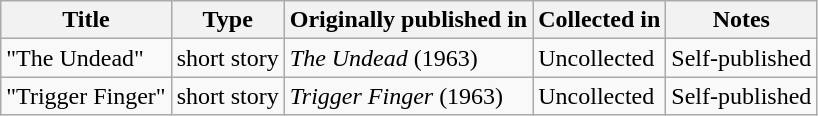<table class="wikitable">
<tr>
<th>Title</th>
<th>Type</th>
<th>Originally published in</th>
<th>Collected in</th>
<th>Notes</th>
</tr>
<tr>
<td>"The Undead"</td>
<td>short story</td>
<td><em>The Undead</em> (1963)</td>
<td>Uncollected</td>
<td>Self-published</td>
</tr>
<tr>
<td>"Trigger Finger"</td>
<td>short story</td>
<td><em>Trigger Finger</em> (1963)</td>
<td>Uncollected</td>
<td>Self-published</td>
</tr>
</table>
